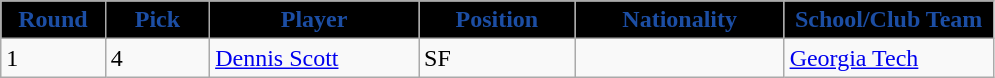<table class="wikitable sortable sortable">
<tr>
<th style="background:#000000; color:#1C4EA4"  width="10%">Round</th>
<th style="background:#000000; color:#1C4EA4"  width="10%">Pick</th>
<th style="background:#000000; color:#1C4EA4"  width="20%">Player</th>
<th style="background:#000000; color:#1C4EA4"  width="15%">Position</th>
<th style="background:#000000; color:#1C4EA4"  width="20%">Nationality</th>
<th style="background:#000000; color:#1C4EA4"  width="20%">School/Club Team</th>
</tr>
<tr>
<td>1</td>
<td>4</td>
<td><a href='#'>Dennis Scott</a></td>
<td>SF</td>
<td></td>
<td><a href='#'>Georgia Tech</a></td>
</tr>
</table>
